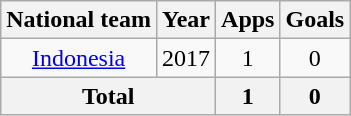<table class=wikitable style=text-align:center>
<tr>
<th>National team</th>
<th>Year</th>
<th>Apps</th>
<th>Goals</th>
</tr>
<tr>
<td><a href='#'>Indonesia</a></td>
<td>2017</td>
<td>1</td>
<td>0</td>
</tr>
<tr>
<th colspan=2>Total</th>
<th>1</th>
<th>0</th>
</tr>
</table>
